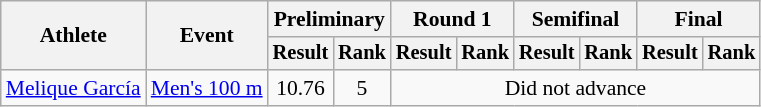<table class="wikitable" style="font-size:90%">
<tr>
<th rowspan="2">Athlete</th>
<th rowspan="2">Event</th>
<th colspan="2">Preliminary</th>
<th colspan="2">Round 1</th>
<th colspan="2">Semifinal</th>
<th colspan="2">Final</th>
</tr>
<tr style="font-size:95%">
<th>Result</th>
<th>Rank</th>
<th>Result</th>
<th>Rank</th>
<th>Result</th>
<th>Rank</th>
<th>Result</th>
<th>Rank</th>
</tr>
<tr align=center>
<td align=left><a href='#'>Melique García</a></td>
<td align=left><a href='#'>Men's 100 m</a></td>
<td>10.76</td>
<td>5</td>
<td colspan="6">Did not advance</td>
</tr>
</table>
